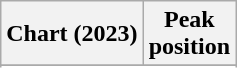<table class="wikitable sortable plainrowheaders" style="text-align:center;">
<tr>
<th scope="col">Chart (2023)</th>
<th scope="col">Peak<br>position</th>
</tr>
<tr>
</tr>
<tr>
</tr>
<tr>
</tr>
</table>
